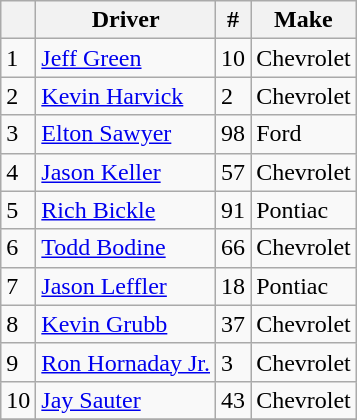<table class="wikitable sortable">
<tr>
<th></th>
<th>Driver</th>
<th>#</th>
<th>Make</th>
</tr>
<tr>
<td>1</td>
<td><a href='#'>Jeff Green</a></td>
<td>10</td>
<td>Chevrolet</td>
</tr>
<tr>
<td>2</td>
<td><a href='#'>Kevin Harvick</a></td>
<td>2</td>
<td>Chevrolet</td>
</tr>
<tr>
<td>3</td>
<td><a href='#'>Elton Sawyer</a></td>
<td>98</td>
<td>Ford</td>
</tr>
<tr>
<td>4</td>
<td><a href='#'>Jason Keller</a></td>
<td>57</td>
<td>Chevrolet</td>
</tr>
<tr>
<td>5</td>
<td><a href='#'>Rich Bickle</a></td>
<td>91</td>
<td>Pontiac</td>
</tr>
<tr>
<td>6</td>
<td><a href='#'>Todd Bodine</a></td>
<td>66</td>
<td>Chevrolet</td>
</tr>
<tr>
<td>7</td>
<td><a href='#'>Jason Leffler</a></td>
<td>18</td>
<td>Pontiac</td>
</tr>
<tr>
<td>8</td>
<td><a href='#'>Kevin Grubb</a></td>
<td>37</td>
<td>Chevrolet</td>
</tr>
<tr>
<td>9</td>
<td><a href='#'>Ron Hornaday Jr.</a></td>
<td>3</td>
<td>Chevrolet</td>
</tr>
<tr>
<td>10</td>
<td><a href='#'>Jay Sauter</a></td>
<td>43</td>
<td>Chevrolet</td>
</tr>
<tr>
</tr>
</table>
